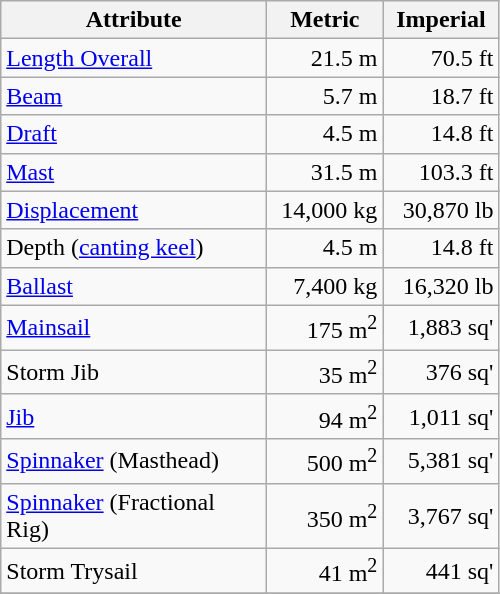<table class="wikitable">
<tr>
<th width=170>Attribute</th>
<th width=70>Metric</th>
<th width=70>Imperial</th>
</tr>
<tr>
<td><a href='#'>Length Overall</a></td>
<td align="right">21.5 m</td>
<td align="right">70.5 ft</td>
</tr>
<tr>
<td><a href='#'>Beam</a></td>
<td align="right">5.7 m</td>
<td align="right">18.7 ft</td>
</tr>
<tr>
<td><a href='#'>Draft</a></td>
<td align="right">4.5 m</td>
<td align="right">14.8 ft</td>
</tr>
<tr>
<td><a href='#'>Mast</a></td>
<td align="right">31.5 m</td>
<td align="right">103.3 ft</td>
</tr>
<tr>
<td><a href='#'>Displacement</a></td>
<td align="right">14,000 kg</td>
<td align="right">30,870 lb</td>
</tr>
<tr>
<td>Depth (<a href='#'>canting keel</a>)</td>
<td align="right">4.5 m</td>
<td align="right">14.8 ft</td>
</tr>
<tr>
<td><a href='#'>Ballast</a></td>
<td align="right">7,400 kg</td>
<td align="right">16,320 lb</td>
</tr>
<tr>
<td><a href='#'>Mainsail</a></td>
<td align="right">175 m<sup>2</sup></td>
<td align="right">1,883 sq'</td>
</tr>
<tr>
<td>Storm Jib</td>
<td align="right">35 m<sup>2</sup></td>
<td align="right">376 sq'</td>
</tr>
<tr>
<td><a href='#'>Jib</a></td>
<td align="right">94 m<sup>2</sup></td>
<td align="right">1,011 sq'</td>
</tr>
<tr>
<td><a href='#'>Spinnaker</a> (Masthead)</td>
<td align="right">500 m<sup>2</sup></td>
<td align="right">5,381 sq'</td>
</tr>
<tr>
<td><a href='#'>Spinnaker</a> (Fractional Rig)</td>
<td align="right">350 m<sup>2</sup></td>
<td align="right">3,767 sq'</td>
</tr>
<tr>
<td>Storm Trysail</td>
<td align="right">41 m<sup>2</sup></td>
<td align="right">441 sq'</td>
</tr>
<tr>
</tr>
</table>
